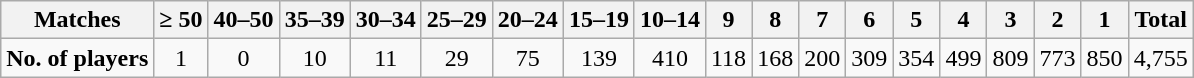<table class="wikitable">
<tr>
<th><strong>Matches</strong></th>
<th>≥ 50</th>
<th>40–50</th>
<th>35–39</th>
<th>30–34</th>
<th>25–29</th>
<th>20–24</th>
<th>15–19</th>
<th>10–14</th>
<th>9</th>
<th>8</th>
<th>7</th>
<th>6</th>
<th>5</th>
<th>4</th>
<th>3</th>
<th>2</th>
<th>1</th>
<th><strong>Total</strong></th>
</tr>
<tr>
<td><strong>No. of players</strong></td>
<td style="text-align:center;">1</td>
<td style="text-align:center;">0</td>
<td style="text-align:center;">10</td>
<td style="text-align:center;">11</td>
<td style="text-align:center;">29</td>
<td style="text-align:center;">75</td>
<td style="text-align:center;">139</td>
<td style="text-align:center;">410</td>
<td style="text-align:center;">118</td>
<td style="text-align:center;">168</td>
<td style="text-align:center;">200</td>
<td style="text-align:center;">309</td>
<td style="text-align:center;">354</td>
<td style="text-align:center;">499</td>
<td style="text-align:center;">809</td>
<td style="text-align:center;">773</td>
<td style="text-align:center;">850</td>
<td style="text-align:center;">4,755</td>
</tr>
</table>
